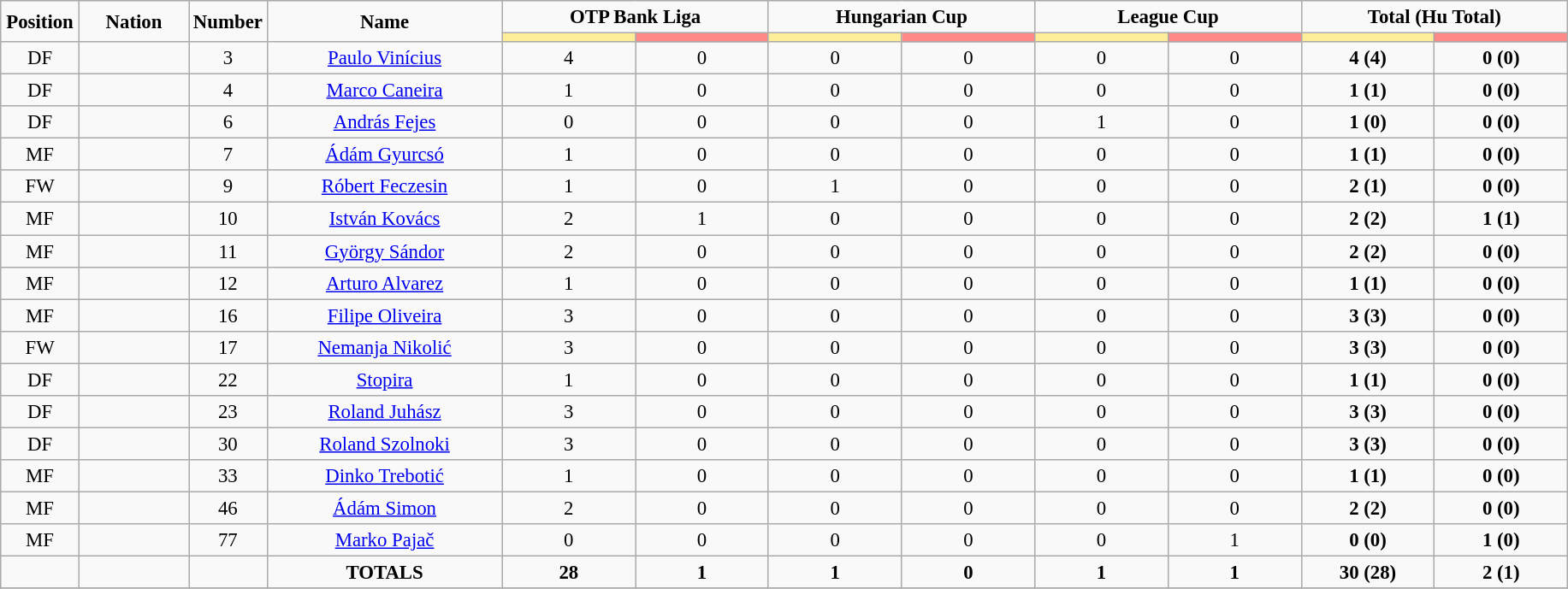<table class="wikitable" style="font-size: 95%; text-align: center;">
<tr>
<td rowspan="2" width="5%" align="center"><strong>Position</strong></td>
<td rowspan="2" width="7%" align="center"><strong>Nation</strong></td>
<td rowspan="2" width="5%" align="center"><strong>Number</strong></td>
<td rowspan="2" width="15%" align="center"><strong>Name</strong></td>
<td colspan="2" align="center"><strong>OTP Bank Liga</strong></td>
<td colspan="2" align="center"><strong>Hungarian Cup</strong></td>
<td colspan="2" align="center"><strong>League Cup</strong></td>
<td colspan="2" align="center"><strong>Total (Hu Total)</strong></td>
</tr>
<tr>
<th width=60 style="background: #FFEE99"></th>
<th width=60 style="background: #FF8888"></th>
<th width=60 style="background: #FFEE99"></th>
<th width=60 style="background: #FF8888"></th>
<th width=60 style="background: #FFEE99"></th>
<th width=60 style="background: #FF8888"></th>
<th width=60 style="background: #FFEE99"></th>
<th width=60 style="background: #FF8888"></th>
</tr>
<tr>
<td>DF</td>
<td></td>
<td>3</td>
<td><a href='#'>Paulo Vinícius</a></td>
<td>4</td>
<td>0</td>
<td>0</td>
<td>0</td>
<td>0</td>
<td>0</td>
<td><strong>4 (4)</strong></td>
<td><strong>0 (0)</strong></td>
</tr>
<tr>
<td>DF</td>
<td></td>
<td>4</td>
<td><a href='#'>Marco Caneira</a></td>
<td>1</td>
<td>0</td>
<td>0</td>
<td>0</td>
<td>0</td>
<td>0</td>
<td><strong>1 (1)</strong></td>
<td><strong>0 (0)</strong></td>
</tr>
<tr>
<td>DF</td>
<td></td>
<td>6</td>
<td><a href='#'>András Fejes</a></td>
<td>0</td>
<td>0</td>
<td>0</td>
<td>0</td>
<td>1</td>
<td>0</td>
<td><strong>1 (0)</strong></td>
<td><strong>0 (0)</strong></td>
</tr>
<tr>
<td>MF</td>
<td></td>
<td>7</td>
<td><a href='#'>Ádám Gyurcsó</a></td>
<td>1</td>
<td>0</td>
<td>0</td>
<td>0</td>
<td>0</td>
<td>0</td>
<td><strong>1 (1)</strong></td>
<td><strong>0 (0)</strong></td>
</tr>
<tr>
<td>FW</td>
<td></td>
<td>9</td>
<td><a href='#'>Róbert Feczesin</a></td>
<td>1</td>
<td>0</td>
<td>1</td>
<td>0</td>
<td>0</td>
<td>0</td>
<td><strong>2 (1)</strong></td>
<td><strong>0 (0)</strong></td>
</tr>
<tr>
<td>MF</td>
<td></td>
<td>10</td>
<td><a href='#'>István Kovács</a></td>
<td>2</td>
<td>1</td>
<td>0</td>
<td>0</td>
<td>0</td>
<td>0</td>
<td><strong>2 (2)</strong></td>
<td><strong>1 (1)</strong></td>
</tr>
<tr>
<td>MF</td>
<td></td>
<td>11</td>
<td><a href='#'>György Sándor</a></td>
<td>2</td>
<td>0</td>
<td>0</td>
<td>0</td>
<td>0</td>
<td>0</td>
<td><strong>2 (2)</strong></td>
<td><strong>0 (0)</strong></td>
</tr>
<tr>
<td>MF</td>
<td></td>
<td>12</td>
<td><a href='#'>Arturo Alvarez</a></td>
<td>1</td>
<td>0</td>
<td>0</td>
<td>0</td>
<td>0</td>
<td>0</td>
<td><strong>1 (1)</strong></td>
<td><strong>0 (0)</strong></td>
</tr>
<tr>
<td>MF</td>
<td></td>
<td>16</td>
<td><a href='#'>Filipe Oliveira</a></td>
<td>3</td>
<td>0</td>
<td>0</td>
<td>0</td>
<td>0</td>
<td>0</td>
<td><strong>3 (3)</strong></td>
<td><strong>0 (0)</strong></td>
</tr>
<tr>
<td>FW</td>
<td></td>
<td>17</td>
<td><a href='#'>Nemanja Nikolić</a></td>
<td>3</td>
<td>0</td>
<td>0</td>
<td>0</td>
<td>0</td>
<td>0</td>
<td><strong>3 (3)</strong></td>
<td><strong>0 (0)</strong></td>
</tr>
<tr>
<td>DF</td>
<td></td>
<td>22</td>
<td><a href='#'>Stopira</a></td>
<td>1</td>
<td>0</td>
<td>0</td>
<td>0</td>
<td>0</td>
<td>0</td>
<td><strong>1 (1)</strong></td>
<td><strong>0 (0)</strong></td>
</tr>
<tr>
<td>DF</td>
<td></td>
<td>23</td>
<td><a href='#'>Roland Juhász</a></td>
<td>3</td>
<td>0</td>
<td>0</td>
<td>0</td>
<td>0</td>
<td>0</td>
<td><strong>3 (3)</strong></td>
<td><strong>0 (0)</strong></td>
</tr>
<tr>
<td>DF</td>
<td></td>
<td>30</td>
<td><a href='#'>Roland Szolnoki</a></td>
<td>3</td>
<td>0</td>
<td>0</td>
<td>0</td>
<td>0</td>
<td>0</td>
<td><strong>3 (3)</strong></td>
<td><strong>0 (0)</strong></td>
</tr>
<tr>
<td>MF</td>
<td></td>
<td>33</td>
<td><a href='#'>Dinko Trebotić</a></td>
<td>1</td>
<td>0</td>
<td>0</td>
<td>0</td>
<td>0</td>
<td>0</td>
<td><strong>1 (1)</strong></td>
<td><strong>0 (0)</strong></td>
</tr>
<tr>
<td>MF</td>
<td></td>
<td>46</td>
<td><a href='#'>Ádám Simon</a></td>
<td>2</td>
<td>0</td>
<td>0</td>
<td>0</td>
<td>0</td>
<td>0</td>
<td><strong>2 (2)</strong></td>
<td><strong>0 (0)</strong></td>
</tr>
<tr>
<td>MF</td>
<td></td>
<td>77</td>
<td><a href='#'>Marko Pajač</a></td>
<td>0</td>
<td>0</td>
<td>0</td>
<td>0</td>
<td>0</td>
<td>1</td>
<td><strong>0 (0)</strong></td>
<td><strong>1 (0)</strong></td>
</tr>
<tr>
<td></td>
<td></td>
<td></td>
<td><strong>TOTALS</strong></td>
<td><strong>28</strong></td>
<td><strong>1</strong></td>
<td><strong>1</strong></td>
<td><strong>0</strong></td>
<td><strong>1</strong></td>
<td><strong>1</strong></td>
<td><strong>30 (28)</strong></td>
<td><strong>2 (1)</strong></td>
</tr>
<tr>
</tr>
</table>
